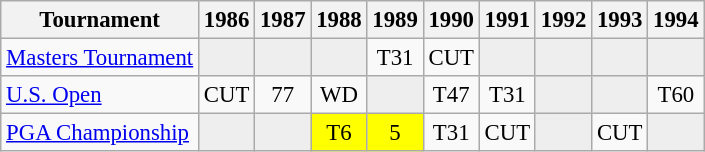<table class="wikitable" style="font-size:95%;text-align:center;">
<tr>
<th>Tournament</th>
<th>1986</th>
<th>1987</th>
<th>1988</th>
<th>1989</th>
<th>1990</th>
<th>1991</th>
<th>1992</th>
<th>1993</th>
<th>1994</th>
</tr>
<tr>
<td align=left><a href='#'>Masters Tournament</a></td>
<td style="background:#eeeeee;"></td>
<td style="background:#eeeeee;"></td>
<td style="background:#eeeeee;"></td>
<td>T31</td>
<td>CUT</td>
<td style="background:#eeeeee;"></td>
<td style="background:#eeeeee;"></td>
<td style="background:#eeeeee;"></td>
<td style="background:#eeeeee;"></td>
</tr>
<tr>
<td align=left><a href='#'>U.S. Open</a></td>
<td>CUT</td>
<td>77</td>
<td>WD</td>
<td style="background:#eeeeee;"></td>
<td>T47</td>
<td>T31</td>
<td style="background:#eeeeee;"></td>
<td style="background:#eeeeee;"></td>
<td>T60</td>
</tr>
<tr>
<td align=left><a href='#'>PGA Championship</a></td>
<td style="background:#eeeeee;"></td>
<td style="background:#eeeeee;"></td>
<td style="background:yellow;">T6</td>
<td style="background:yellow;">5</td>
<td>T31</td>
<td>CUT</td>
<td style="background:#eeeeee;"></td>
<td>CUT</td>
<td style="background:#eeeeee;"></td>
</tr>
</table>
